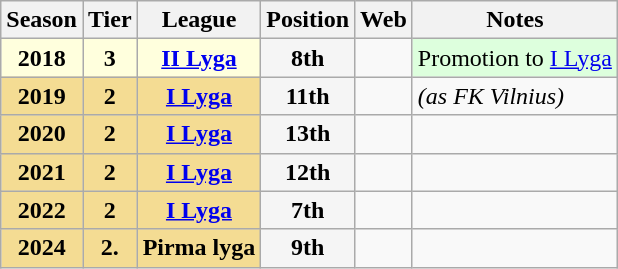<table class="wikitable">
<tr>
<th>Season</th>
<th>Tier</th>
<th>League</th>
<th>Position</th>
<th>Web</th>
<th>Notes</th>
</tr>
<tr>
<td bgcolor="#ffffdd" style="text-align:center;"><strong>2018</strong></td>
<td bgcolor="#ffffdd" style="text-align:center;"><strong>3</strong></td>
<td bgcolor="#ffffdd" style="text-align:center;"><strong><a href='#'>II Lyga</a></strong></td>
<td bgcolor="#F5F5F5" style="text-align:center;"><strong>8th</strong></td>
<td></td>
<td bgcolor="#ddffdd" style="text-align:center;"> Promotion to <a href='#'>I Lyga</a></td>
</tr>
<tr>
<td bgcolor="#F4DC93" style="text-align:center;"><strong>2019</strong></td>
<td bgcolor="#F4DC93" style="text-align:center;"><strong>2</strong></td>
<td bgcolor="#F4DC93" style="text-align:center;"><strong><a href='#'>I Lyga</a></strong></td>
<td bgcolor="#F5F5F5" style="text-align:center;"><strong>11th</strong></td>
<td></td>
<td><em>(as FK Vilnius)</em></td>
</tr>
<tr>
<td bgcolor="#F4DC93" style="text-align:center;"><strong>2020</strong></td>
<td bgcolor="#F4DC93" style="text-align:center;"><strong>2</strong></td>
<td bgcolor="#F4DC93" style="text-align:center;"><strong><a href='#'>I Lyga</a></strong></td>
<td bgcolor="#F5F5F5" style="text-align:center;"><strong>13th</strong></td>
<td></td>
<td></td>
</tr>
<tr>
<td bgcolor="#F4DC93" style="text-align:center;"><strong>2021</strong></td>
<td bgcolor="#F4DC93" style="text-align:center;"><strong>2</strong></td>
<td bgcolor="#F4DC93" style="text-align:center;"><strong><a href='#'>I Lyga</a></strong></td>
<td bgcolor="#F5F5F5" style="text-align:center;"><strong>12th</strong></td>
<td></td>
<td></td>
</tr>
<tr>
<td bgcolor="#F4DC93" style="text-align:center;"><strong>2022</strong></td>
<td bgcolor="#F4DC93" style="text-align:center;"><strong>2</strong></td>
<td bgcolor="#F4DC93" style="text-align:center;"><strong><a href='#'>I Lyga</a></strong></td>
<td bgcolor="#F5F5F5" style="text-align:center;"><strong>7th</strong></td>
<td></td>
<td></td>
</tr>
<tr>
<td bgcolor="#F4DC93" style="text-align:center;"><strong>2024</strong></td>
<td bgcolor="#F4DC93" style="text-align:center;"><strong>2.</strong></td>
<td bgcolor="#F4DC93" style="text-align:center;"><strong>Pirma lyga</strong></td>
<td bgcolor="#F5F5F5" style="text-align:center;"><strong>9th</strong></td>
<td></td>
</tr>
</table>
